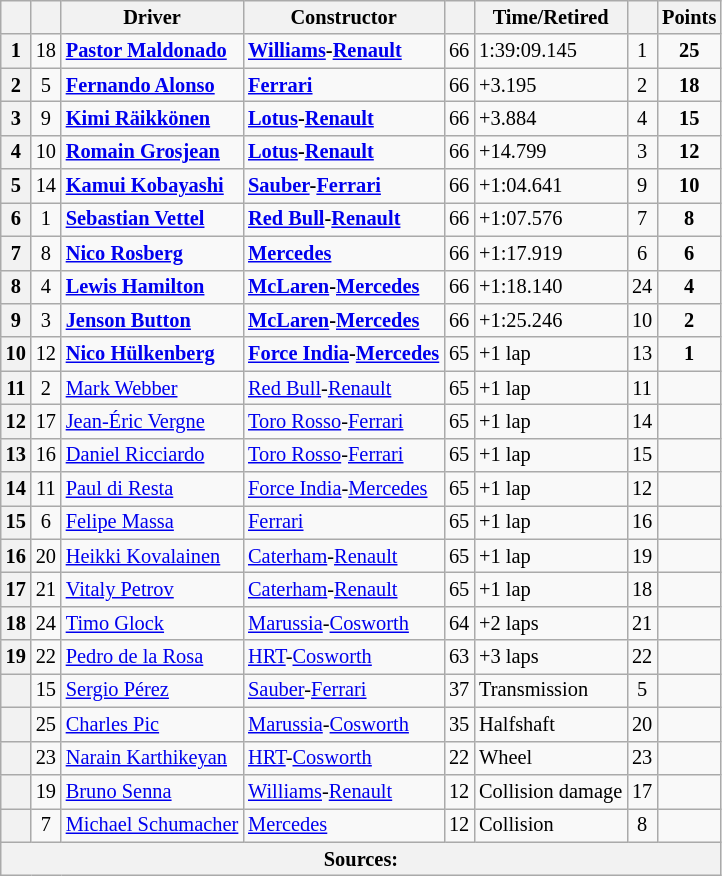<table class="wikitable sortable" style="font-size: 85%">
<tr>
<th scope="col"></th>
<th scope="col"></th>
<th scope="col">Driver</th>
<th scope="col">Constructor</th>
<th scope="col" class="unsortable"></th>
<th scope="col" class="unsortable">Time/Retired</th>
<th scope="col"></th>
<th scope="col">Points</th>
</tr>
<tr>
<th scope="row">1</th>
<td align="center">18</td>
<td data-sort-value="MAL"><strong> <a href='#'>Pastor Maldonado</a></strong></td>
<td><strong><a href='#'>Williams</a>-<a href='#'>Renault</a></strong></td>
<td>66</td>
<td>1:39:09.145</td>
<td align="center">1</td>
<td align="center"><strong>25</strong></td>
</tr>
<tr>
<th scope="row">2</th>
<td align="center">5</td>
<td data-sort-value="ALO"><strong> <a href='#'>Fernando Alonso</a></strong></td>
<td><strong><a href='#'>Ferrari</a></strong></td>
<td>66</td>
<td>+3.195</td>
<td align="center">2</td>
<td align="center"><strong>18</strong></td>
</tr>
<tr>
<th scope="row">3</th>
<td align="center">9</td>
<td data-sort-value="RAI"><strong> <a href='#'>Kimi Räikkönen</a></strong></td>
<td><strong><a href='#'>Lotus</a>-<a href='#'>Renault</a></strong></td>
<td>66</td>
<td>+3.884</td>
<td align="center">4</td>
<td align="center"><strong>15</strong></td>
</tr>
<tr>
<th scope="row">4</th>
<td align="center">10</td>
<td data-sort-value="GRO"><strong> <a href='#'>Romain Grosjean</a></strong></td>
<td><strong><a href='#'>Lotus</a>-<a href='#'>Renault</a></strong></td>
<td>66</td>
<td>+14.799</td>
<td align="center">3</td>
<td align="center"><strong>12</strong></td>
</tr>
<tr>
<th scope="row">5</th>
<td align="center">14</td>
<td data-sort-value="KOB"><strong> <a href='#'>Kamui Kobayashi</a></strong></td>
<td><strong><a href='#'>Sauber</a>-<a href='#'>Ferrari</a></strong></td>
<td>66</td>
<td>+1:04.641</td>
<td align="center">9</td>
<td align="center"><strong>10</strong></td>
</tr>
<tr>
<th scope="row">6</th>
<td align="center">1</td>
<td data-sort-value="VET"><strong> <a href='#'>Sebastian Vettel</a></strong></td>
<td><strong><a href='#'>Red Bull</a>-<a href='#'>Renault</a></strong></td>
<td>66</td>
<td>+1:07.576</td>
<td align="center">7</td>
<td align="center"><strong>8</strong></td>
</tr>
<tr>
<th scope="row">7</th>
<td align="center">8</td>
<td data-sort-value="ROS"><strong> <a href='#'>Nico Rosberg</a></strong></td>
<td><strong><a href='#'>Mercedes</a></strong></td>
<td>66</td>
<td>+1:17.919</td>
<td align="center">6</td>
<td align="center"><strong>6</strong></td>
</tr>
<tr>
<th scope="row">8</th>
<td align="center">4</td>
<td data-sort-value="HAM"><strong> <a href='#'>Lewis Hamilton</a></strong></td>
<td><strong><a href='#'>McLaren</a>-<a href='#'>Mercedes</a></strong></td>
<td>66</td>
<td>+1:18.140</td>
<td align="center">24</td>
<td align="center"><strong>4</strong></td>
</tr>
<tr>
<th scope="row">9</th>
<td align="center">3</td>
<td data-sort-value="BUT"><strong> <a href='#'>Jenson Button</a></strong></td>
<td><strong><a href='#'>McLaren</a>-<a href='#'>Mercedes</a></strong></td>
<td>66</td>
<td>+1:25.246</td>
<td align="center">10</td>
<td align="center"><strong>2</strong></td>
</tr>
<tr>
<th scope="row">10</th>
<td align="center">12</td>
<td data-sort-value="HUL"><strong> <a href='#'>Nico Hülkenberg</a></strong></td>
<td><strong><a href='#'>Force India</a>-<a href='#'>Mercedes</a></strong></td>
<td>65</td>
<td>+1 lap</td>
<td align="center">13</td>
<td align="center"><strong>1</strong></td>
</tr>
<tr>
<th scope="row">11</th>
<td align="center">2</td>
<td data-sort-value="WEB"> <a href='#'>Mark Webber</a></td>
<td><a href='#'>Red Bull</a>-<a href='#'>Renault</a></td>
<td>65</td>
<td>+1 lap</td>
<td align="center">11</td>
<td></td>
</tr>
<tr>
<th scope="row">12</th>
<td align="center">17</td>
<td data-sort-value="VER"> <a href='#'>Jean-Éric Vergne</a></td>
<td><a href='#'>Toro Rosso</a>-<a href='#'>Ferrari</a></td>
<td>65</td>
<td>+1 lap</td>
<td align="center">14</td>
<td></td>
</tr>
<tr>
<th scope="row">13</th>
<td align="center">16</td>
<td data-sort-value="RIC"> <a href='#'>Daniel Ricciardo</a></td>
<td><a href='#'>Toro Rosso</a>-<a href='#'>Ferrari</a></td>
<td>65</td>
<td>+1 lap</td>
<td align="center">15</td>
<td></td>
</tr>
<tr>
<th scope="row">14</th>
<td align="center">11</td>
<td data-sort-value="DIR"> <a href='#'>Paul di Resta</a></td>
<td><a href='#'>Force India</a>-<a href='#'>Mercedes</a></td>
<td>65</td>
<td>+1 lap</td>
<td align="center">12</td>
<td></td>
</tr>
<tr>
<th scope="row">15</th>
<td align="center">6</td>
<td data-sort-value="MAS"> <a href='#'>Felipe Massa</a></td>
<td><a href='#'>Ferrari</a></td>
<td>65</td>
<td>+1 lap</td>
<td align="center">16</td>
<td></td>
</tr>
<tr>
<th scope="row">16</th>
<td align="center">20</td>
<td data-sort-value="KOV"> <a href='#'>Heikki Kovalainen</a></td>
<td><a href='#'>Caterham</a>-<a href='#'>Renault</a></td>
<td>65</td>
<td>+1 lap</td>
<td align="center">19</td>
<td></td>
</tr>
<tr>
<th scope="row">17</th>
<td align="center">21</td>
<td data-sort-value="PET"> <a href='#'>Vitaly Petrov</a></td>
<td><a href='#'>Caterham</a>-<a href='#'>Renault</a></td>
<td>65</td>
<td>+1 lap</td>
<td align="center">18</td>
<td></td>
</tr>
<tr>
<th scope="row">18</th>
<td align="center">24</td>
<td data-sort-value="GLO"> <a href='#'>Timo Glock</a></td>
<td><a href='#'>Marussia</a>-<a href='#'>Cosworth</a></td>
<td>64</td>
<td>+2 laps</td>
<td align="center">21</td>
<td></td>
</tr>
<tr>
<th scope="row">19</th>
<td align="center">22</td>
<td data-sort-value="DEL"> <a href='#'>Pedro de la Rosa</a></td>
<td><a href='#'>HRT</a>-<a href='#'>Cosworth</a></td>
<td>63</td>
<td>+3 laps</td>
<td align="center">22</td>
<td></td>
</tr>
<tr>
<th scope="row" data-sort-value="20"></th>
<td align="center">15</td>
<td data-sort-value="PER"> <a href='#'>Sergio Pérez</a></td>
<td><a href='#'>Sauber</a>-<a href='#'>Ferrari</a></td>
<td>37</td>
<td>Transmission</td>
<td align="center">5</td>
<td></td>
</tr>
<tr>
<th scope="row" data-sort-value="21"></th>
<td align="center">25</td>
<td data-sort-value="PIC"> <a href='#'>Charles Pic</a></td>
<td><a href='#'>Marussia</a>-<a href='#'>Cosworth</a></td>
<td>35</td>
<td>Halfshaft</td>
<td align="center">20</td>
<td></td>
</tr>
<tr>
<th scope="row" data-sort-value="22"></th>
<td align="center">23</td>
<td data-sort-value="KAR"> <a href='#'>Narain Karthikeyan</a></td>
<td><a href='#'>HRT</a>-<a href='#'>Cosworth</a></td>
<td>22</td>
<td>Wheel</td>
<td align="center">23</td>
<td></td>
</tr>
<tr>
<th scope="row" data-sort-value="23"></th>
<td align="center">19</td>
<td data-sort-value="SEN"> <a href='#'>Bruno Senna</a></td>
<td><a href='#'>Williams</a>-<a href='#'>Renault</a></td>
<td>12</td>
<td>Collision damage</td>
<td align="center">17</td>
<td></td>
</tr>
<tr>
<th scope="row" data-sort-value="24"></th>
<td align="center">7</td>
<td data-sort-value="SCH"> <a href='#'>Michael Schumacher</a></td>
<td><a href='#'>Mercedes</a></td>
<td>12</td>
<td>Collision</td>
<td align="center">8</td>
<td></td>
</tr>
<tr class="sortbottom">
<th colspan=8>Sources:</th>
</tr>
</table>
